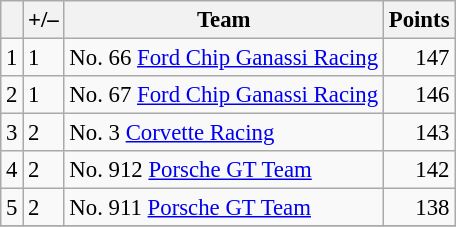<table class="wikitable" style="font-size: 95%;">
<tr>
<th scope="col"></th>
<th scope="col">+/–</th>
<th scope="col">Team</th>
<th scope="col">Points</th>
</tr>
<tr>
<td align=center>1</td>
<td align="left"> 1</td>
<td> No. 66 <a href='#'>Ford Chip Ganassi Racing</a></td>
<td align=right>147</td>
</tr>
<tr>
<td align=center>2</td>
<td align="left"> 1</td>
<td> No. 67 <a href='#'>Ford Chip Ganassi Racing</a></td>
<td align=right>146</td>
</tr>
<tr>
<td align=center>3</td>
<td align="left"> 2</td>
<td> No. 3 <a href='#'>Corvette Racing</a></td>
<td align=right>143</td>
</tr>
<tr>
<td align=center>4</td>
<td align="left"> 2</td>
<td> No. 912 <a href='#'>Porsche GT Team</a></td>
<td align=right>142</td>
</tr>
<tr>
<td align=center>5</td>
<td align="left"> 2</td>
<td> No. 911 <a href='#'>Porsche GT Team</a></td>
<td align=right>138</td>
</tr>
<tr>
</tr>
</table>
